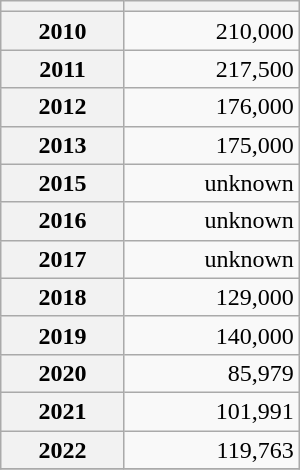<table class="wikitable" style="text-align: right; width:200px;" align="center">
<tr>
<th style="width:75px"></th>
<th></th>
</tr>
<tr>
<th>2010</th>
<td>210,000</td>
</tr>
<tr>
<th>2011</th>
<td> 217,500</td>
</tr>
<tr>
<th>2012</th>
<td> 176,000</td>
</tr>
<tr>
<th>2013</th>
<td> 175,000</td>
</tr>
<tr>
<th>2015</th>
<td>unknown</td>
</tr>
<tr>
<th>2016</th>
<td>unknown</td>
</tr>
<tr>
<th>2017</th>
<td>unknown</td>
</tr>
<tr>
<th>2018</th>
<td> 129,000</td>
</tr>
<tr>
<th>2019</th>
<td> 140,000</td>
</tr>
<tr>
<th>2020</th>
<td> 85,979</td>
</tr>
<tr>
<th>2021</th>
<td> 101,991</td>
</tr>
<tr>
<th>2022</th>
<td> 119,763</td>
</tr>
<tr>
</tr>
</table>
